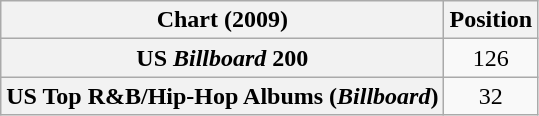<table class="wikitable sortable plainrowheaders" style="text-align:center">
<tr>
<th scope="col">Chart (2009)</th>
<th scope="col">Position</th>
</tr>
<tr>
<th scope="row">US <em>Billboard</em> 200</th>
<td>126</td>
</tr>
<tr>
<th scope="row">US Top R&B/Hip-Hop Albums (<em>Billboard</em>)</th>
<td>32</td>
</tr>
</table>
